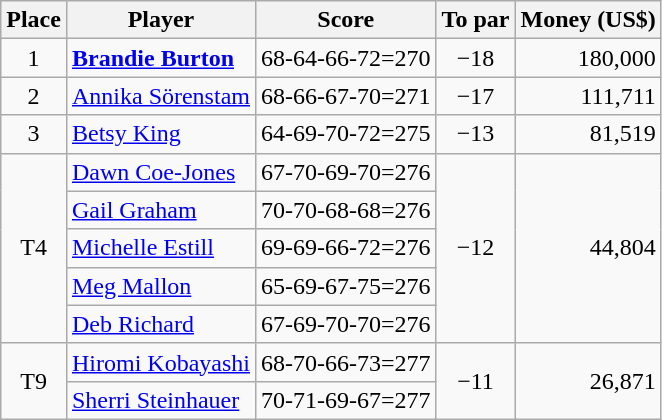<table class="wikitable">
<tr>
<th>Place</th>
<th>Player</th>
<th>Score</th>
<th>To par</th>
<th>Money (US$)</th>
</tr>
<tr>
<td align=center>1</td>
<td> <strong><a href='#'>Brandie Burton</a></strong></td>
<td>68-64-66-72=270</td>
<td align=center>−18</td>
<td align=right>180,000</td>
</tr>
<tr>
<td align=center>2</td>
<td> <a href='#'>Annika Sörenstam</a></td>
<td>68-66-67-70=271</td>
<td align=center>−17</td>
<td align=right>111,711</td>
</tr>
<tr>
<td align=center>3</td>
<td> <a href='#'>Betsy King</a></td>
<td>64-69-70-72=275</td>
<td align=center>−13</td>
<td align=right>81,519</td>
</tr>
<tr>
<td rowspan="5" align=center>T4</td>
<td> <a href='#'>Dawn Coe-Jones</a></td>
<td>67-70-69-70=276</td>
<td rowspan="5" align=center>−12</td>
<td rowspan="5" align=right>44,804</td>
</tr>
<tr>
<td> <a href='#'>Gail Graham</a></td>
<td>70-70-68-68=276</td>
</tr>
<tr>
<td> <a href='#'>Michelle Estill</a></td>
<td>69-69-66-72=276</td>
</tr>
<tr>
<td> <a href='#'>Meg Mallon</a></td>
<td>65-69-67-75=276</td>
</tr>
<tr>
<td> <a href='#'>Deb Richard</a></td>
<td>67-69-70-70=276</td>
</tr>
<tr>
<td rowspan="2" align=center>T9</td>
<td> <a href='#'>Hiromi Kobayashi</a></td>
<td>68-70-66-73=277</td>
<td rowspan="2" align=center>−11</td>
<td rowspan="2" align=right>26,871</td>
</tr>
<tr>
<td> <a href='#'>Sherri Steinhauer</a></td>
<td>70-71-69-67=277</td>
</tr>
</table>
